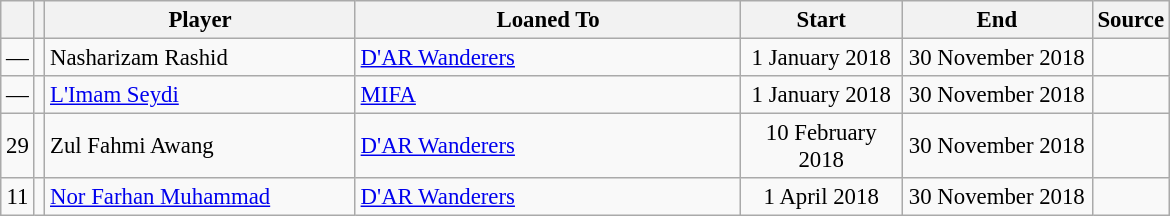<table class="wikitable plainrowheaders sortable" style="font-size:95%">
<tr>
<th></th>
<th></th>
<th scope="col" style="width:200px;">Player</th>
<th scope="col" style="width:250px;">Loaned To</th>
<th scope="col" style="width:100px;">Start</th>
<th scope="col" style="width:120px;">End</th>
<th>Source</th>
</tr>
<tr>
<td align=center>—</td>
<td align=center></td>
<td> Nasharizam Rashid</td>
<td align=left> <a href='#'>D'AR Wanderers</a></td>
<td align=center>1 January 2018</td>
<td align=center>30 November 2018</td>
<td align=center></td>
</tr>
<tr>
<td align=center>—</td>
<td align=center></td>
<td> <a href='#'>L'Imam Seydi</a></td>
<td align=left> <a href='#'>MIFA</a></td>
<td align=center>1 January 2018</td>
<td align=center>30 November 2018</td>
<td align=center></td>
</tr>
<tr>
<td align=center>29</td>
<td align=center></td>
<td> Zul Fahmi Awang</td>
<td align=left> <a href='#'>D'AR Wanderers</a></td>
<td align=center>10 February 2018</td>
<td align=center>30 November 2018</td>
<td align=center></td>
</tr>
<tr>
<td align=center>11</td>
<td align=center></td>
<td> <a href='#'>Nor Farhan Muhammad</a></td>
<td align=left> <a href='#'>D'AR Wanderers</a></td>
<td align=center>1 April 2018</td>
<td align=center>30 November 2018</td>
<td align=center></td>
</tr>
</table>
